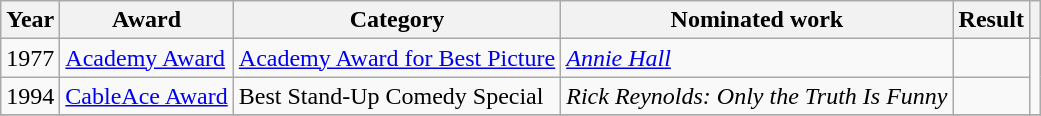<table class="wikitable sortable">
<tr>
<th>Year</th>
<th>Award</th>
<th>Category</th>
<th>Nominated work</th>
<th>Result</th>
<th></th>
</tr>
<tr>
<td>1977</td>
<td><a href='#'>Academy Award</a></td>
<td><a href='#'>Academy Award for Best Picture</a></td>
<td><em><a href='#'>Annie Hall</a></em></td>
<td></td>
<td rowspan=2></td>
</tr>
<tr>
<td>1994</td>
<td><a href='#'>CableAce Award</a></td>
<td>Best Stand-Up Comedy Special</td>
<td><em>Rick Reynolds: Only the Truth Is Funny</em></td>
<td></td>
</tr>
<tr>
</tr>
</table>
